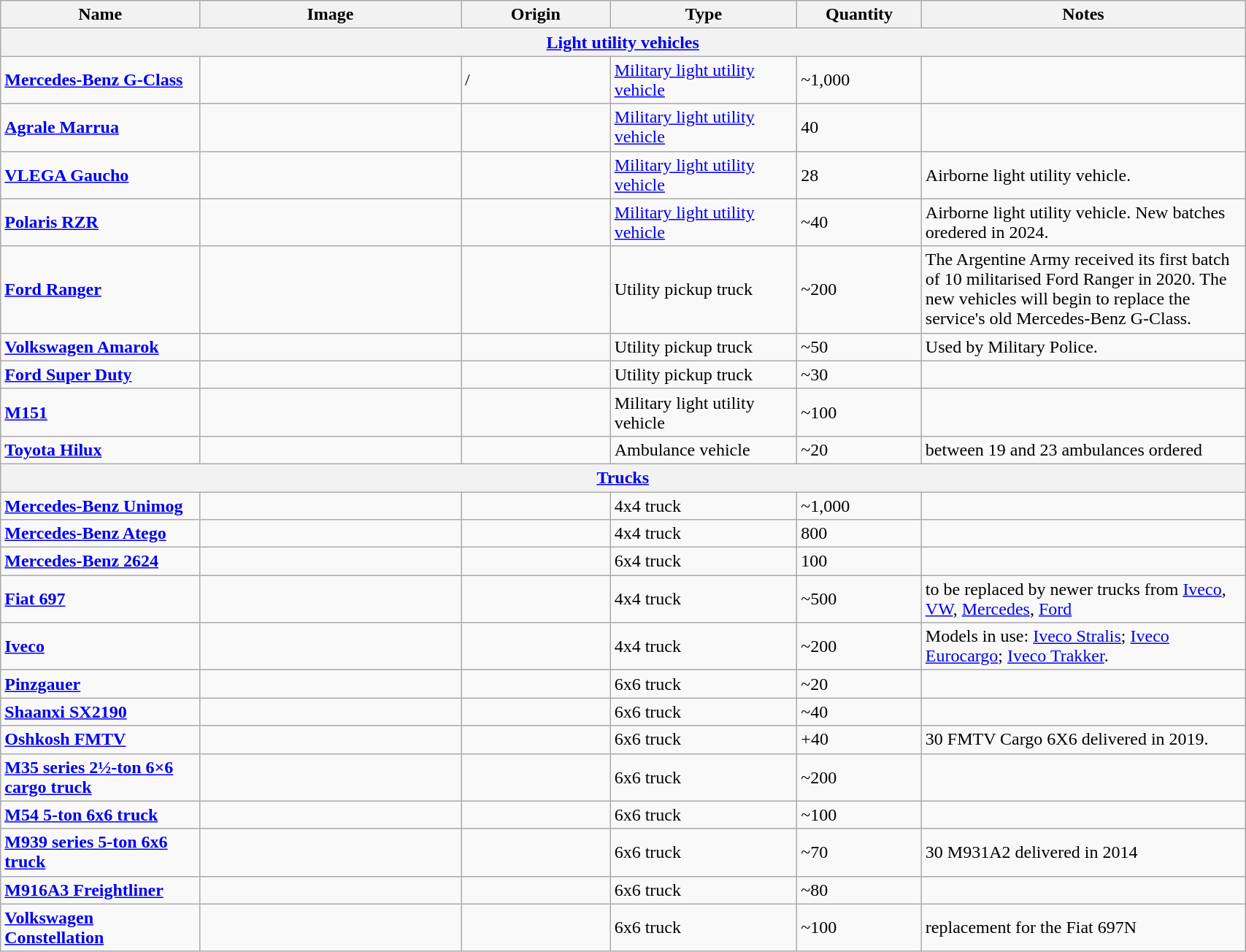<table class="wikitable" style="width:90%;">
<tr>
<th width=16%>Name</th>
<th width=21%>Image</th>
<th width="12%">Origin</th>
<th width="15%">Type</th>
<th width=10%>Quantity</th>
<th width=26%>Notes</th>
</tr>
<tr>
<th colspan="6"><a href='#'>Light utility vehicles</a></th>
</tr>
<tr>
<td><strong><a href='#'>Mercedes-Benz G-Class</a></strong></td>
<td></td>
<td> / </td>
<td><a href='#'>Military light utility vehicle</a></td>
<td>~1,000</td>
<td></td>
</tr>
<tr>
<td><strong><a href='#'>Agrale Marrua</a></strong></td>
<td></td>
<td></td>
<td><a href='#'>Military light utility vehicle</a></td>
<td>40</td>
<td></td>
</tr>
<tr>
<td><strong><a href='#'>VLEGA Gaucho</a></strong></td>
<td></td>
<td><br></td>
<td><a href='#'>Military light utility vehicle</a></td>
<td>28</td>
<td>Airborne light utility vehicle.</td>
</tr>
<tr>
<td><strong><a href='#'>Polaris RZR</a></strong></td>
<td></td>
<td></td>
<td><a href='#'>Military light utility vehicle</a></td>
<td>~40</td>
<td>Airborne light utility vehicle. New batches oredered in 2024.</td>
</tr>
<tr>
<td><strong><a href='#'>Ford Ranger</a></strong></td>
<td></td>
<td><br></td>
<td>Utility pickup truck</td>
<td>~200</td>
<td>The Argentine Army received its first batch of 10 militarised Ford Ranger in 2020. The new vehicles will begin to replace the service's old Mercedes-Benz G-Class.</td>
</tr>
<tr>
<td><strong><a href='#'>Volkswagen Amarok</a></strong></td>
<td></td>
<td><br></td>
<td>Utility pickup truck</td>
<td>~50</td>
<td>Used by Military Police.</td>
</tr>
<tr>
<td><strong><a href='#'>Ford Super Duty</a></strong></td>
<td></td>
<td></td>
<td>Utility pickup truck</td>
<td>~30</td>
<td></td>
</tr>
<tr>
<td><strong><a href='#'>M151</a></strong></td>
<td></td>
<td></td>
<td>Military light utility vehicle</td>
<td>~100</td>
<td></td>
</tr>
<tr>
<td><strong><a href='#'>Toyota Hilux</a></strong></td>
<td></td>
<td><br></td>
<td>Ambulance vehicle</td>
<td>~20</td>
<td>between 19 and 23 ambulances ordered</td>
</tr>
<tr>
<th colspan="6"><a href='#'>Trucks</a></th>
</tr>
<tr>
<td><strong><a href='#'>Mercedes-Benz Unimog</a></strong></td>
<td></td>
<td></td>
<td>4x4 truck</td>
<td>~1,000</td>
<td></td>
</tr>
<tr>
<td><strong><a href='#'>Mercedes-Benz Atego</a></strong></td>
<td></td>
<td><br></td>
<td>4x4 truck</td>
<td>800</td>
<td></td>
</tr>
<tr>
<td><a href='#'><strong>Mercedes-Benz 2624</strong></a></td>
<td></td>
<td><br></td>
<td>6x4 truck</td>
<td>100</td>
<td></td>
</tr>
<tr>
<td><a href='#'><strong>Fiat 697</strong></a></td>
<td></td>
<td></td>
<td>4x4 truck</td>
<td>~500</td>
<td>to be replaced by newer trucks from <a href='#'>Iveco</a>, <a href='#'>VW</a>, <a href='#'>Mercedes</a>, <a href='#'>Ford</a></td>
</tr>
<tr>
<td><strong><a href='#'>Iveco</a></strong></td>
<td></td>
<td></td>
<td>4x4 truck</td>
<td>~200</td>
<td>Models in use: <a href='#'>Iveco Stralis</a>; <a href='#'>Iveco Eurocargo</a>; <a href='#'>Iveco Trakker</a>.</td>
</tr>
<tr>
<td><a href='#'><strong>Pinzgauer</strong></a></td>
<td></td>
<td></td>
<td>6x6 truck</td>
<td>~20</td>
<td></td>
</tr>
<tr>
<td><strong><a href='#'>Shaanxi SX2190</a></strong></td>
<td></td>
<td></td>
<td>6x6 truck</td>
<td>~40</td>
<td></td>
</tr>
<tr>
<td><a href='#'><strong>Oshkosh FMTV</strong></a></td>
<td></td>
<td></td>
<td>6x6 truck</td>
<td>+40</td>
<td>30 FMTV Cargo 6X6 delivered in 2019.</td>
</tr>
<tr>
<td><strong><a href='#'>M35 series 2½-ton 6×6 cargo truck</a></strong></td>
<td></td>
<td></td>
<td>6x6 truck</td>
<td>~200</td>
<td></td>
</tr>
<tr>
<td><strong><a href='#'>M54 5-ton 6x6 truck</a></strong></td>
<td></td>
<td></td>
<td>6x6 truck</td>
<td>~100</td>
<td></td>
</tr>
<tr>
<td><strong><a href='#'>M939 series 5-ton 6x6 truck</a></strong></td>
<td></td>
<td></td>
<td>6x6 truck</td>
<td>~70</td>
<td>30 M931A2 delivered in 2014</td>
</tr>
<tr>
<td><a href='#'><strong>M916A3 Freightliner</strong></a></td>
<td></td>
<td></td>
<td>6x6 truck</td>
<td>~80</td>
<td></td>
</tr>
<tr>
<td><strong><a href='#'>Volkswagen Constellation</a></strong></td>
<td></td>
<td><br></td>
<td>6x6 truck</td>
<td>~100</td>
<td>replacement for the Fiat 697N</td>
</tr>
</table>
